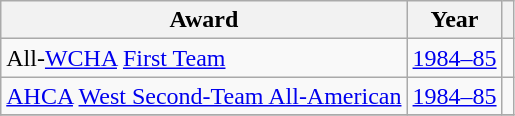<table class="wikitable">
<tr>
<th>Award</th>
<th>Year</th>
<th></th>
</tr>
<tr>
<td>All-<a href='#'>WCHA</a> <a href='#'>First Team</a></td>
<td><a href='#'>1984–85</a></td>
<td></td>
</tr>
<tr>
<td><a href='#'>AHCA</a> <a href='#'>West Second-Team All-American</a></td>
<td><a href='#'>1984–85</a></td>
<td></td>
</tr>
<tr>
</tr>
</table>
